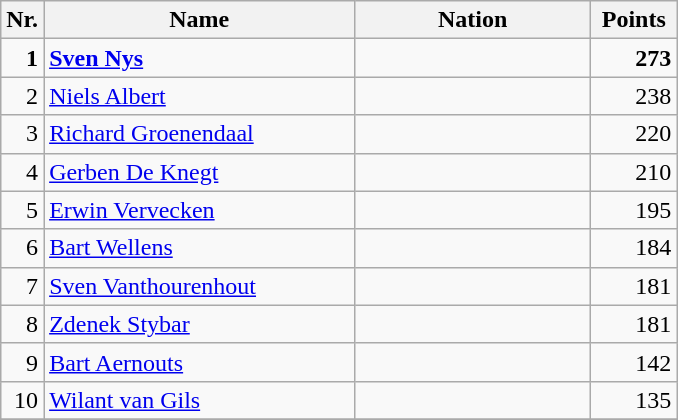<table class="wikitable">
<tr>
<th width=20>Nr.</th>
<th width=200>Name</th>
<th width=150>Nation</th>
<th width=50>Points</th>
</tr>
<tr>
<td align=right><strong>1</strong></td>
<td><strong><a href='#'>Sven Nys</a></strong></td>
<td></td>
<td align=right><strong>273</strong></td>
</tr>
<tr>
<td align=right>2</td>
<td><a href='#'>Niels Albert</a></td>
<td></td>
<td align=right>238</td>
</tr>
<tr>
<td align=right>3</td>
<td><a href='#'>Richard Groenendaal</a></td>
<td></td>
<td align=right>220</td>
</tr>
<tr>
<td align=right>4</td>
<td><a href='#'>Gerben De Knegt</a></td>
<td></td>
<td align=right>210</td>
</tr>
<tr>
<td align=right>5</td>
<td><a href='#'>Erwin Vervecken</a></td>
<td></td>
<td align=right>195</td>
</tr>
<tr>
<td align=right>6</td>
<td><a href='#'>Bart Wellens</a></td>
<td></td>
<td align=right>184</td>
</tr>
<tr>
<td align=right>7</td>
<td><a href='#'>Sven Vanthourenhout</a></td>
<td></td>
<td align=right>181</td>
</tr>
<tr>
<td align=right>8</td>
<td><a href='#'>Zdenek Stybar</a></td>
<td></td>
<td align=right>181</td>
</tr>
<tr>
<td align=right>9</td>
<td><a href='#'>Bart Aernouts</a></td>
<td></td>
<td align=right>142</td>
</tr>
<tr>
<td align=right>10</td>
<td><a href='#'>Wilant van Gils</a></td>
<td></td>
<td align=right>135</td>
</tr>
<tr>
</tr>
</table>
